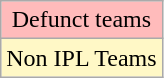<table class="wikitable" style="float:center;">
<tr align="center" style="background:#fbb;">
<td>Defunct teams</td>
</tr>
<tr align="center" style="background:#FFF8C6;">
<td>Non IPL Teams</td>
</tr>
</table>
